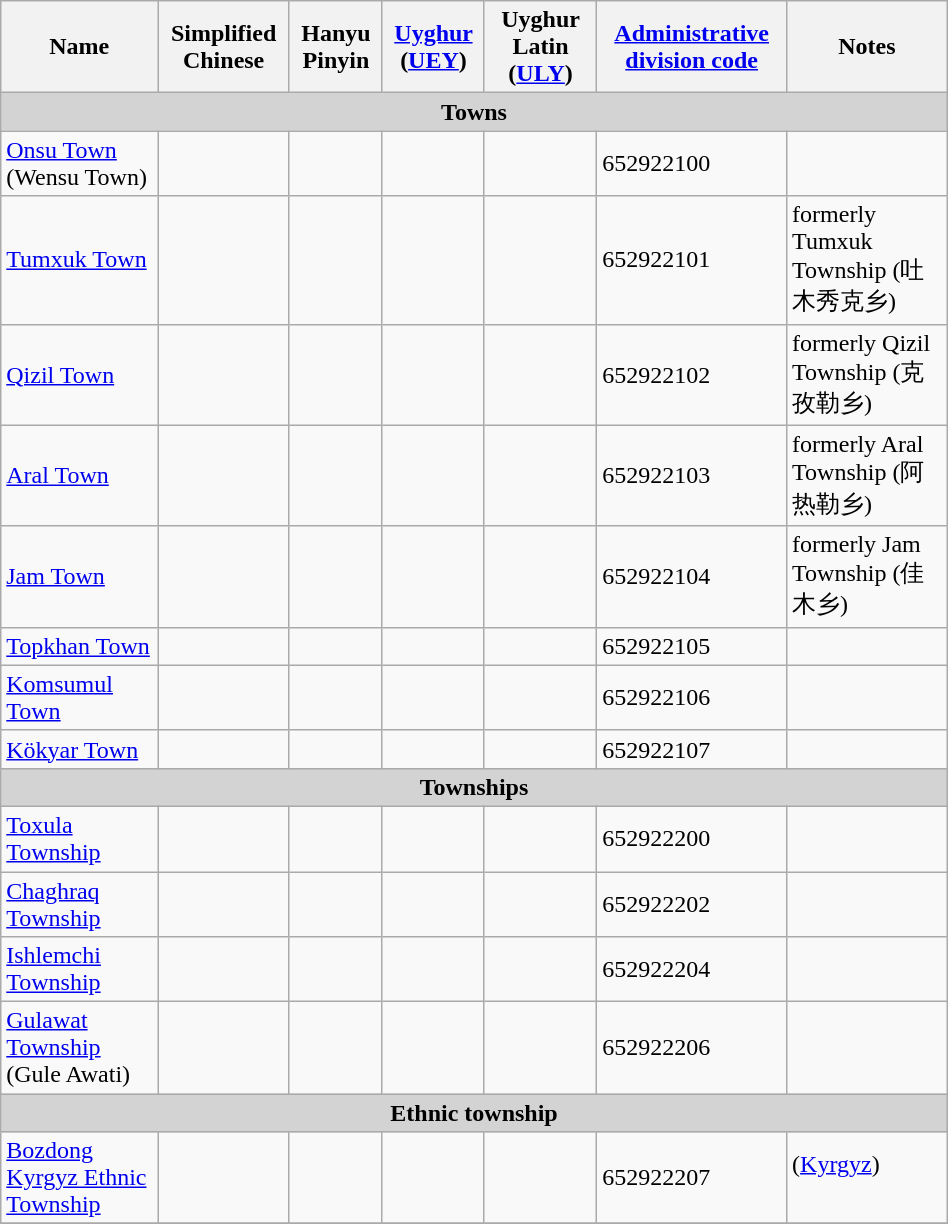<table class="wikitable" align="center" style="width:50%; border="1">
<tr>
<th>Name</th>
<th>Simplified Chinese</th>
<th>Hanyu Pinyin</th>
<th><a href='#'>Uyghur</a> (<a href='#'>UEY</a>)</th>
<th>Uyghur Latin (<a href='#'>ULY</a>)</th>
<th><a href='#'>Administrative division code</a></th>
<th>Notes</th>
</tr>
<tr>
<td colspan="8"  style="text-align:center; background:#d3d3d3;"><strong>Towns</strong></td>
</tr>
<tr --------->
<td><a href='#'>Onsu Town</a><br>(Wensu Town)</td>
<td></td>
<td></td>
<td></td>
<td></td>
<td>652922100</td>
<td></td>
</tr>
<tr>
<td><a href='#'>Tumxuk Town</a></td>
<td></td>
<td></td>
<td></td>
<td></td>
<td>652922101</td>
<td>formerly Tumxuk Township (吐木秀克乡)</td>
</tr>
<tr>
<td><a href='#'>Qizil Town</a></td>
<td></td>
<td></td>
<td></td>
<td></td>
<td>652922102</td>
<td>formerly Qizil Township (克孜勒乡)</td>
</tr>
<tr>
<td><a href='#'>Aral Town</a></td>
<td></td>
<td></td>
<td></td>
<td></td>
<td>652922103</td>
<td>formerly Aral Township (阿热勒乡)</td>
</tr>
<tr>
<td><a href='#'>Jam Town</a></td>
<td></td>
<td></td>
<td></td>
<td></td>
<td>652922104</td>
<td>formerly Jam Township (佳木乡)</td>
</tr>
<tr>
<td><a href='#'>Topkhan Town</a></td>
<td></td>
<td></td>
<td></td>
<td></td>
<td>652922105</td>
<td></td>
</tr>
<tr>
<td><a href='#'>Komsumul Town</a></td>
<td></td>
<td></td>
<td></td>
<td></td>
<td>652922106</td>
<td></td>
</tr>
<tr>
<td><a href='#'>Kökyar Town</a></td>
<td></td>
<td></td>
<td></td>
<td></td>
<td>652922107</td>
<td></td>
</tr>
<tr>
<td colspan="8"  style="text-align:center; background:#d3d3d3;"><strong>Townships</strong></td>
</tr>
<tr --------->
<td><a href='#'>Toxula Township</a></td>
<td></td>
<td></td>
<td></td>
<td></td>
<td>652922200</td>
<td></td>
</tr>
<tr>
<td><a href='#'>Chaghraq Township</a></td>
<td></td>
<td></td>
<td></td>
<td></td>
<td>652922202</td>
<td></td>
</tr>
<tr>
<td><a href='#'>Ishlemchi Township</a></td>
<td></td>
<td></td>
<td></td>
<td></td>
<td>652922204</td>
<td></td>
</tr>
<tr>
<td><a href='#'>Gulawat Township</a><br>(Gule Awati)</td>
<td></td>
<td></td>
<td></td>
<td></td>
<td>652922206</td>
<td></td>
</tr>
<tr>
<td colspan="8"  style="text-align:center; background:#d3d3d3;"><strong>Ethnic township</strong></td>
</tr>
<tr --------->
<td><a href='#'>Bozdong Kyrgyz Ethnic Township</a></td>
<td></td>
<td></td>
<td></td>
<td></td>
<td>652922207</td>
<td>(<a href='#'>Kyrgyz</a>)<br><br></td>
</tr>
<tr>
</tr>
</table>
